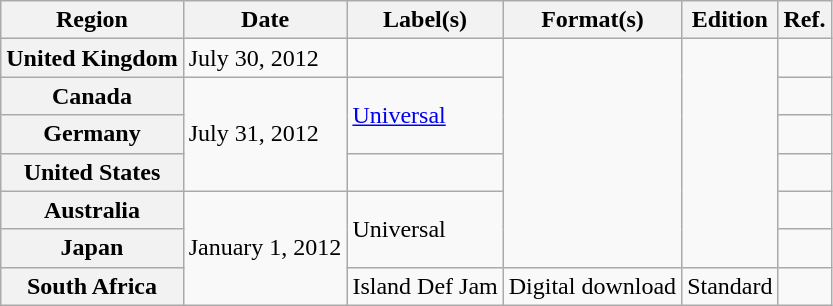<table class="wikitable plainrowheaders">
<tr>
<th scope="col">Region</th>
<th scope="col">Date</th>
<th scope="col">Label(s)</th>
<th scope="col">Format(s)</th>
<th scope="col">Edition</th>
<th scope="col">Ref.</th>
</tr>
<tr>
<th scope="row">United Kingdom</th>
<td>July 30, 2012</td>
<td></td>
<td rowspan="6"></td>
<td rowspan="6"></td>
<td></td>
</tr>
<tr>
<th scope="row">Canada</th>
<td rowspan="3">July 31, 2012</td>
<td rowspan="2"><a href='#'>Universal</a></td>
<td></td>
</tr>
<tr>
<th scope="row">Germany</th>
<td></td>
</tr>
<tr>
<th scope="row">United States</th>
<td></td>
<td></td>
</tr>
<tr>
<th scope="row">Australia</th>
<td rowspan="3">January 1, 2012</td>
<td rowspan="2">Universal</td>
<td></td>
</tr>
<tr>
<th scope="row">Japan</th>
<td></td>
</tr>
<tr>
<th scope="row">South Africa</th>
<td>Island Def Jam</td>
<td>Digital download</td>
<td>Standard</td>
<td></td>
</tr>
</table>
